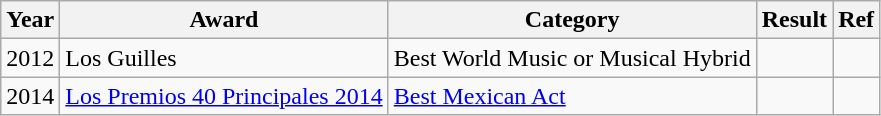<table class="wikitable" style="font-size:100%;">
<tr>
<th>Year</th>
<th>Award</th>
<th>Category</th>
<th>Result</th>
<th>Ref</th>
</tr>
<tr>
<td>2012</td>
<td>Los Guilles</td>
<td>Best World Music or Musical Hybrid</td>
<td></td>
<td></td>
</tr>
<tr>
<td>2014</td>
<td><a href='#'>Los Premios 40 Principales 2014</a></td>
<td><a href='#'>Best Mexican Act</a></td>
<td></td>
<td></td>
</tr>
</table>
